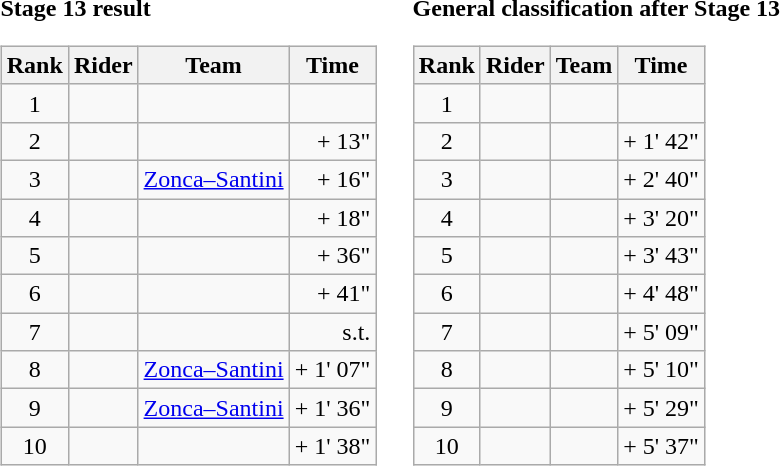<table>
<tr>
<td><strong>Stage 13 result</strong><br><table class="wikitable">
<tr>
<th scope="col">Rank</th>
<th scope="col">Rider</th>
<th scope="col">Team</th>
<th scope="col">Time</th>
</tr>
<tr>
<td style="text-align:center;">1</td>
<td></td>
<td></td>
<td style="text-align:right;"></td>
</tr>
<tr>
<td style="text-align:center;">2</td>
<td></td>
<td></td>
<td style="text-align:right;">+ 13"</td>
</tr>
<tr>
<td style="text-align:center;">3</td>
<td></td>
<td><a href='#'>Zonca–Santini</a></td>
<td style="text-align:right;">+ 16"</td>
</tr>
<tr>
<td style="text-align:center;">4</td>
<td></td>
<td></td>
<td style="text-align:right;">+ 18"</td>
</tr>
<tr>
<td style="text-align:center;">5</td>
<td></td>
<td></td>
<td style="text-align:right;">+ 36"</td>
</tr>
<tr>
<td style="text-align:center;">6</td>
<td></td>
<td></td>
<td style="text-align:right;">+ 41"</td>
</tr>
<tr>
<td style="text-align:center;">7</td>
<td></td>
<td></td>
<td style="text-align:right;">s.t.</td>
</tr>
<tr>
<td style="text-align:center;">8</td>
<td></td>
<td><a href='#'>Zonca–Santini</a></td>
<td style="text-align:right;">+ 1' 07"</td>
</tr>
<tr>
<td style="text-align:center;">9</td>
<td></td>
<td><a href='#'>Zonca–Santini</a></td>
<td style="text-align:right;">+ 1' 36"</td>
</tr>
<tr>
<td style="text-align:center;">10</td>
<td></td>
<td></td>
<td style="text-align:right;">+ 1' 38"</td>
</tr>
</table>
</td>
<td></td>
<td><strong>General classification after Stage 13</strong><br><table class="wikitable">
<tr>
<th scope="col">Rank</th>
<th scope="col">Rider</th>
<th scope="col">Team</th>
<th scope="col">Time</th>
</tr>
<tr>
<td style="text-align:center;">1</td>
<td></td>
<td></td>
<td style="text-align:right;"></td>
</tr>
<tr>
<td style="text-align:center;">2</td>
<td></td>
<td></td>
<td style="text-align:right;">+ 1' 42"</td>
</tr>
<tr>
<td style="text-align:center;">3</td>
<td></td>
<td></td>
<td style="text-align:right;">+ 2' 40"</td>
</tr>
<tr>
<td style="text-align:center;">4</td>
<td></td>
<td></td>
<td style="text-align:right;">+ 3' 20"</td>
</tr>
<tr>
<td style="text-align:center;">5</td>
<td></td>
<td></td>
<td style="text-align:right;">+ 3' 43"</td>
</tr>
<tr>
<td style="text-align:center;">6</td>
<td></td>
<td></td>
<td style="text-align:right;">+ 4' 48"</td>
</tr>
<tr>
<td style="text-align:center;">7</td>
<td></td>
<td></td>
<td style="text-align:right;">+ 5' 09"</td>
</tr>
<tr>
<td style="text-align:center;">8</td>
<td></td>
<td></td>
<td style="text-align:right;">+ 5' 10"</td>
</tr>
<tr>
<td style="text-align:center;">9</td>
<td></td>
<td></td>
<td style="text-align:right;">+ 5' 29"</td>
</tr>
<tr>
<td style="text-align:center;">10</td>
<td></td>
<td></td>
<td style="text-align:right;">+ 5' 37"</td>
</tr>
</table>
</td>
</tr>
</table>
